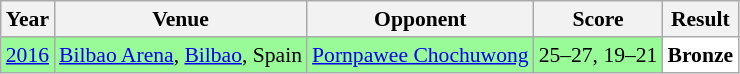<table class="sortable wikitable" style="font-size: 90%;">
<tr>
<th>Year</th>
<th>Venue</th>
<th>Opponent</th>
<th>Score</th>
<th>Result</th>
</tr>
<tr style="background:#98FB98">
<td align="center"><a href='#'>2016</a></td>
<td align="left"><a href='#'>Bilbao Arena</a>, <a href='#'>Bilbao</a>, Spain</td>
<td align="left"> <a href='#'>Pornpawee Chochuwong</a></td>
<td align="left">25–27, 19–21</td>
<td style="text-align:left; background:white"> <strong>Bronze</strong></td>
</tr>
</table>
